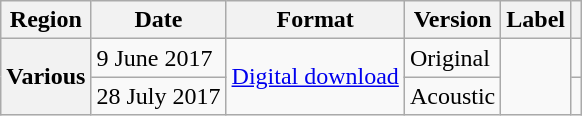<table class="wikitable plainrowheaders">
<tr>
<th>Region</th>
<th>Date</th>
<th>Format</th>
<th>Version</th>
<th>Label</th>
<th></th>
</tr>
<tr>
<th scope="row" rowspan="2">Various</th>
<td>9 June 2017</td>
<td rowspan="2"><a href='#'>Digital download</a></td>
<td>Original</td>
<td rowspan="2"></td>
<td></td>
</tr>
<tr>
<td>28 July 2017</td>
<td>Acoustic</td>
<td></td>
</tr>
</table>
